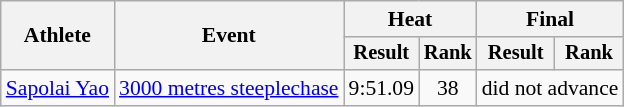<table class="wikitable" style="font-size:90%">
<tr>
<th rowspan="2">Athlete</th>
<th rowspan="2">Event</th>
<th colspan="2">Heat</th>
<th colspan="2">Final</th>
</tr>
<tr style="font-size:95%">
<th>Result</th>
<th>Rank</th>
<th>Result</th>
<th>Rank</th>
</tr>
<tr style=text-align:center>
<td style=text-align:left><a href='#'>Sapolai Yao</a></td>
<td style=text-align:left><a href='#'>3000 metres steeplechase</a></td>
<td>9:51.09</td>
<td>38</td>
<td colspan=2>did not advance</td>
</tr>
</table>
